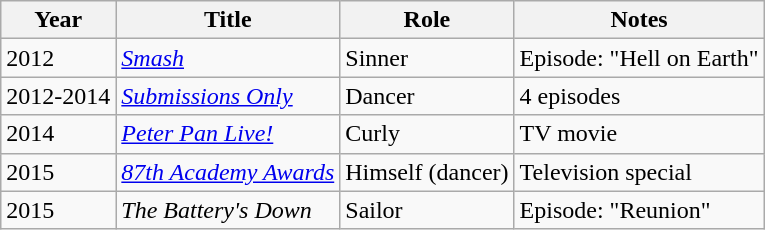<table class="wikitable sortable">
<tr>
<th>Year</th>
<th>Title</th>
<th>Role</th>
<th class="unsortable">Notes</th>
</tr>
<tr>
<td>2012</td>
<td><em><a href='#'>Smash</a></em></td>
<td>Sinner</td>
<td>Episode: "Hell on Earth"</td>
</tr>
<tr>
<td>2012-2014</td>
<td><em><a href='#'>Submissions Only</a></em></td>
<td>Dancer</td>
<td>4 episodes</td>
</tr>
<tr>
<td>2014</td>
<td><em><a href='#'>Peter Pan Live!</a></em></td>
<td>Curly</td>
<td>TV movie</td>
</tr>
<tr>
<td>2015</td>
<td><em><a href='#'>87th Academy Awards</a></em></td>
<td>Himself (dancer)</td>
<td>Television special</td>
</tr>
<tr>
<td>2015</td>
<td><em>The Battery's Down</em></td>
<td>Sailor</td>
<td>Episode: "Reunion"</td>
</tr>
</table>
